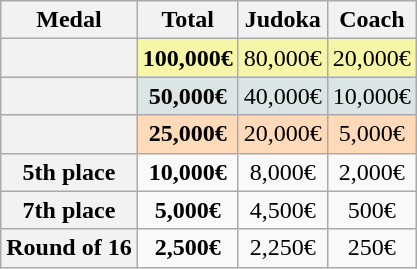<table class=wikitable style="border: none; text-align:center;">
<tr>
<th>Medal</th>
<th>Total</th>
<th>Judoka</th>
<th>Coach</th>
</tr>
<tr bgcolor=F7F6A8>
<th></th>
<td><strong>100,000€</strong></td>
<td>80,000€</td>
<td>20,000€</td>
</tr>
<tr bgcolor=DCE5E5>
<th></th>
<td><strong>50,000€</strong></td>
<td>40,000€</td>
<td>10,000€</td>
</tr>
<tr bgcolor=FFDAB9>
<th></th>
<td><strong>25,000€</strong></td>
<td>20,000€</td>
<td>5,000€</td>
</tr>
<tr>
<th>5th place</th>
<td><strong>10,000€</strong></td>
<td>8,000€</td>
<td>2,000€</td>
</tr>
<tr>
<th>7th place</th>
<td><strong>5,000€</strong></td>
<td>4,500€</td>
<td>500€</td>
</tr>
<tr>
<th>Round of 16</th>
<td><strong>2,500€</strong></td>
<td>2,250€</td>
<td>250€</td>
</tr>
</table>
